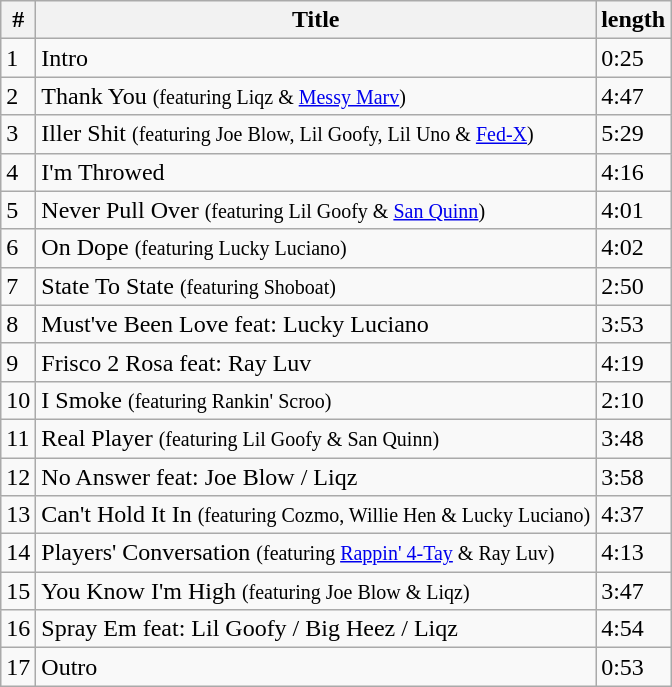<table class="wikitable">
<tr>
<th>#</th>
<th>Title</th>
<th>length</th>
</tr>
<tr>
<td>1</td>
<td>Intro</td>
<td>0:25</td>
</tr>
<tr>
<td>2</td>
<td>Thank You <small>(featuring Liqz & <a href='#'>Messy Marv</a>)</small></td>
<td>4:47</td>
</tr>
<tr>
<td>3</td>
<td>Iller Shit <small>(featuring Joe Blow, Lil Goofy, Lil Uno & <a href='#'>Fed-X</a>)</small></td>
<td>5:29</td>
</tr>
<tr>
<td>4</td>
<td>I'm Throwed</td>
<td>4:16</td>
</tr>
<tr>
<td>5</td>
<td>Never Pull Over <small>(featuring Lil Goofy & <a href='#'>San Quinn</a>)</small></td>
<td>4:01</td>
</tr>
<tr>
<td>6</td>
<td>On Dope <small>(featuring Lucky Luciano)</small></td>
<td>4:02</td>
</tr>
<tr>
<td>7</td>
<td>State To State <small>(featuring Shoboat)</small></td>
<td>2:50</td>
</tr>
<tr>
<td>8</td>
<td>Must've Been Love feat: Lucky Luciano</td>
<td>3:53</td>
</tr>
<tr>
<td>9</td>
<td>Frisco 2 Rosa feat: Ray Luv</td>
<td>4:19</td>
</tr>
<tr>
<td>10</td>
<td>I Smoke <small>(featuring Rankin' Scroo)</small></td>
<td>2:10</td>
</tr>
<tr>
<td>11</td>
<td>Real Player <small>(featuring Lil Goofy & San Quinn)</small></td>
<td>3:48</td>
</tr>
<tr>
<td>12</td>
<td>No Answer feat: Joe Blow / Liqz</td>
<td>3:58</td>
</tr>
<tr>
<td>13</td>
<td>Can't Hold It In <small>(featuring Cozmo, Willie Hen & Lucky Luciano)</small></td>
<td>4:37</td>
</tr>
<tr>
<td>14</td>
<td>Players' Conversation <small>(featuring <a href='#'>Rappin' 4-Tay</a> & Ray Luv)</small></td>
<td>4:13</td>
</tr>
<tr>
<td>15</td>
<td>You Know I'm High <small>(featuring Joe Blow & Liqz)</small></td>
<td>3:47</td>
</tr>
<tr>
<td>16</td>
<td>Spray Em feat: Lil Goofy / Big Heez / Liqz</td>
<td>4:54</td>
</tr>
<tr>
<td>17</td>
<td>Outro</td>
<td>0:53</td>
</tr>
</table>
